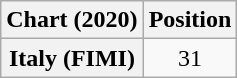<table class="wikitable plainrowheaders" style="text-align:center;">
<tr>
<th>Chart (2020)</th>
<th>Position</th>
</tr>
<tr>
<th scope="row">Italy (FIMI)</th>
<td>31</td>
</tr>
</table>
